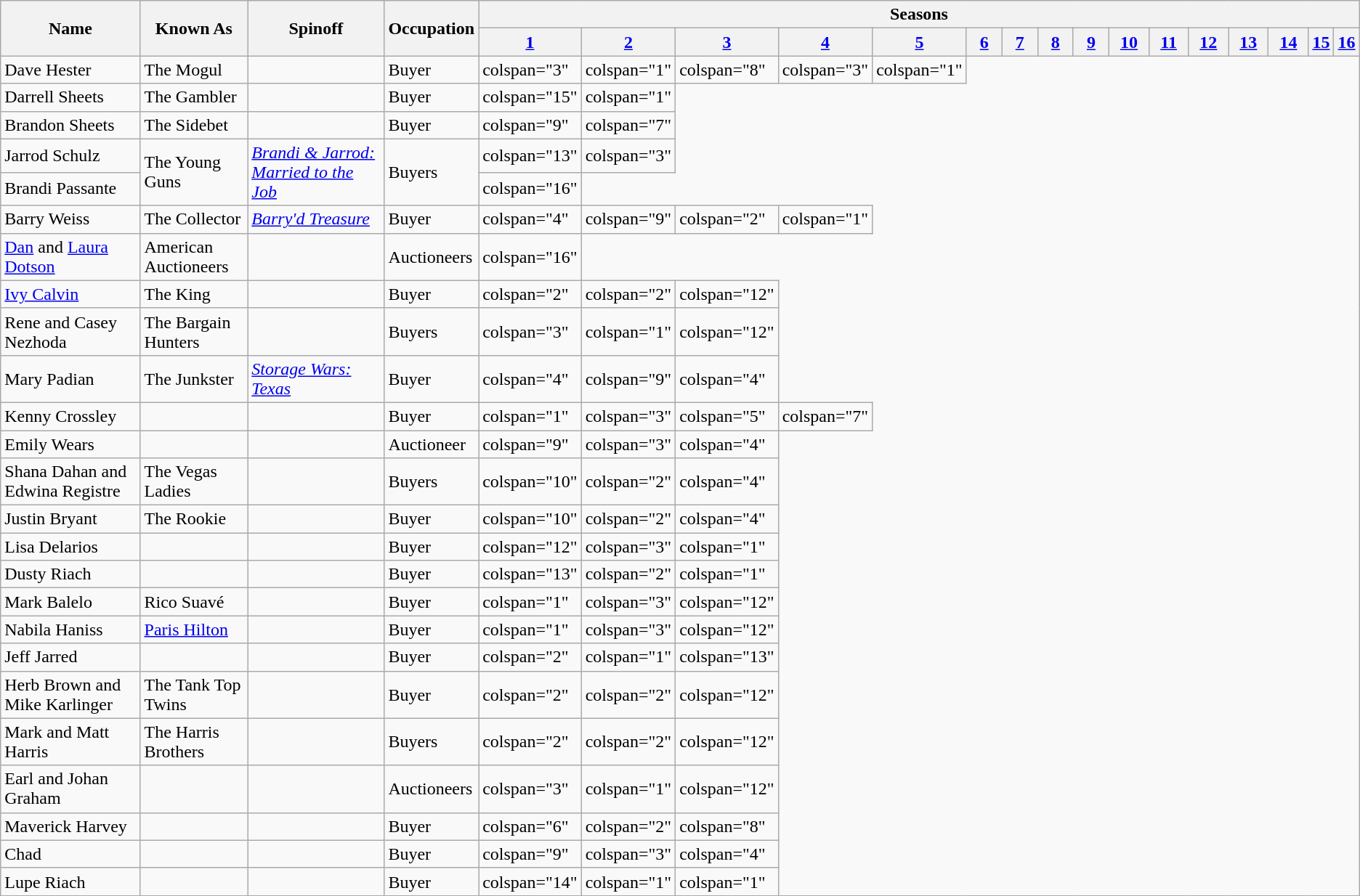<table class="wikitable plainrowheaders" width:"100%" font-size:5%; line-height:6px;">
<tr>
<th scope="col" rowspan="2" style="width:15%;">Name</th>
<th scope="col" rowspan="2" style="width:9%;">Known As</th>
<th scope="col" rowspan="2" style="width:15%;">Spinoff</th>
<th scope="col" rowspan="2" style="width:5%;">Occupation</th>
<th colspan="16" scope="col" style="width:50%;">Seasons</th>
</tr>
<tr>
<th scope="col" style="width:4%;"><a href='#'>1</a></th>
<th scope="col" style="width:4%;"><a href='#'>2</a></th>
<th scope="col" style="width:4%;"><a href='#'>3</a></th>
<th scope="col" style="width:4%;"><a href='#'>4</a></th>
<th scope="col" style="width:4%;"><a href='#'>5</a></th>
<th scope="col" style="width:4%;"><a href='#'>6</a></th>
<th scope="col" style="width:4%;"><a href='#'>7</a></th>
<th scope="col" style="width:4%;"><a href='#'>8</a></th>
<th scope="col" style="width:4%;"><a href='#'>9</a></th>
<th scope="col" style="width:4%;"><a href='#'>10</a></th>
<th scope="col" style="width:4%;"><a href='#'>11</a></th>
<th scope="col" style="width:4%;"><a href='#'>12</a></th>
<th scope="col" style="width:4%;"><a href='#'>13</a></th>
<th scope="col" style="width:4%;"><a href='#'>14</a></th>
<th scope="col" style="width:4%;"><a href='#'>15</a></th>
<th scope="col" style="width:4%;"><a href='#'>16</a></th>
</tr>
<tr>
<td scope="row">Dave Hester</td>
<td>The Mogul</td>
<td></td>
<td>Buyer</td>
<td>colspan="3" </td>
<td>colspan="1" </td>
<td>colspan="8" </td>
<td>colspan="3" </td>
<td>colspan="1" </td>
</tr>
<tr>
<td scope="row">Darrell Sheets</td>
<td>The Gambler</td>
<td></td>
<td>Buyer</td>
<td>colspan="15" </td>
<td>colspan="1"  </td>
</tr>
<tr>
<td scope="row">Brandon Sheets </td>
<td>The Sidebet</td>
<td></td>
<td>Buyer</td>
<td>colspan="9" </td>
<td>colspan="7" </td>
</tr>
<tr>
<td scope="row">Jarrod Schulz </td>
<td rowspan="2">The Young Guns</td>
<td rowspan="2"><em><a href='#'>Brandi & Jarrod: Married to the Job</a></em></td>
<td rowspan="2">Buyers</td>
<td>colspan="13" </td>
<td>colspan="3"  </td>
</tr>
<tr>
<td>Brandi Passante </td>
<td>colspan="16" </td>
</tr>
<tr>
<td scope="row">Barry Weiss</td>
<td>The Collector</td>
<td><em><a href='#'>Barry'd Treasure</a></em></td>
<td>Buyer</td>
<td>colspan="4" </td>
<td>colspan="9" </td>
<td>colspan="2" </td>
<td>colspan="1" </td>
</tr>
<tr>
<td scope="row"><a href='#'>Dan</a> and <a href='#'>Laura Dotson</a></td>
<td>American Auctioneers</td>
<td></td>
<td>Auctioneers</td>
<td>colspan="16" </td>
</tr>
<tr>
<td scope="row"><a href='#'>Ivy Calvin</a></td>
<td>The King</td>
<td></td>
<td>Buyer</td>
<td>colspan="2" </td>
<td>colspan="2" </td>
<td>colspan="12" </td>
</tr>
<tr>
<td scope="row">Rene and Casey Nezhoda </td>
<td>The Bargain Hunters</td>
<td></td>
<td>Buyers</td>
<td>colspan="3" </td>
<td>colspan="1"</td>
<td>colspan="12" </td>
</tr>
<tr>
<td scope="row">Mary Padian</td>
<td>The Junkster</td>
<td><em><a href='#'>Storage Wars: Texas</a></em></td>
<td>Buyer</td>
<td>colspan="4" </td>
<td>colspan="9" </td>
<td>colspan="4" </td>
</tr>
<tr>
<td scope="row">Kenny Crossley</td>
<td></td>
<td></td>
<td>Buyer</td>
<td>colspan="1" </td>
<td>colspan="3" </td>
<td>colspan="5" </td>
<td>colspan="7" </td>
</tr>
<tr>
<td scope="row">Emily Wears</td>
<td></td>
<td></td>
<td>Auctioneer</td>
<td>colspan="9" </td>
<td>colspan="3" </td>
<td>colspan="4" </td>
</tr>
<tr>
<td scope="row">Shana Dahan and Edwina Registre</td>
<td>The Vegas Ladies</td>
<td></td>
<td>Buyers</td>
<td>colspan="10" </td>
<td>colspan="2" </td>
<td>colspan="4" </td>
</tr>
<tr>
<td scope="row">Justin Bryant</td>
<td>The Rookie</td>
<td></td>
<td>Buyer</td>
<td>colspan="10" </td>
<td>colspan="2" </td>
<td>colspan="4" </td>
</tr>
<tr>
<td scope="row">Lisa Delarios</td>
<td></td>
<td></td>
<td>Buyer</td>
<td>colspan="12" </td>
<td>colspan="3" </td>
<td>colspan="1" </td>
</tr>
<tr>
<td scope="row">Dusty Riach</td>
<td></td>
<td></td>
<td>Buyer</td>
<td>colspan="13" </td>
<td>colspan="2" </td>
<td>colspan="1" </td>
</tr>
<tr>
<td scope="row">Mark Balelo</td>
<td>Rico Suavé</td>
<td></td>
<td>Buyer</td>
<td>colspan="1" </td>
<td>colspan="3" </td>
<td>colspan="12" </td>
</tr>
<tr>
<td scope="row">Nabila Haniss</td>
<td><a href='#'>Paris Hilton</a></td>
<td></td>
<td>Buyer</td>
<td>colspan="1" </td>
<td>colspan="3" </td>
<td>colspan="12" </td>
</tr>
<tr>
<td scope="row">Jeff Jarred</td>
<td></td>
<td></td>
<td>Buyer</td>
<td>colspan="2" </td>
<td>colspan="1" </td>
<td>colspan="13" </td>
</tr>
<tr>
<td scope="row">Herb Brown and Mike Karlinger</td>
<td>The Tank Top Twins</td>
<td></td>
<td>Buyer</td>
<td>colspan="2" </td>
<td>colspan="2" </td>
<td>colspan="12" </td>
</tr>
<tr>
<td scope="row">Mark and Matt Harris</td>
<td>The Harris Brothers</td>
<td></td>
<td>Buyers</td>
<td>colspan="2" </td>
<td>colspan="2" </td>
<td>colspan="12" </td>
</tr>
<tr>
<td scope="row">Earl and Johan Graham</td>
<td></td>
<td></td>
<td>Auctioneers</td>
<td>colspan="3" </td>
<td>colspan="1" </td>
<td>colspan="12" </td>
</tr>
<tr>
<td scope="row">Maverick Harvey</td>
<td></td>
<td></td>
<td>Buyer</td>
<td>colspan="6" </td>
<td>colspan="2" </td>
<td>colspan="8" </td>
</tr>
<tr>
<td scope="row">Chad </td>
<td></td>
<td></td>
<td>Buyer</td>
<td>colspan="9" </td>
<td>colspan="3" </td>
<td>colspan="4" </td>
</tr>
<tr>
<td scope="row">Lupe Riach</td>
<td></td>
<td></td>
<td>Buyer</td>
<td>colspan="14" </td>
<td>colspan="1" </td>
<td>colspan="1" </td>
</tr>
</table>
